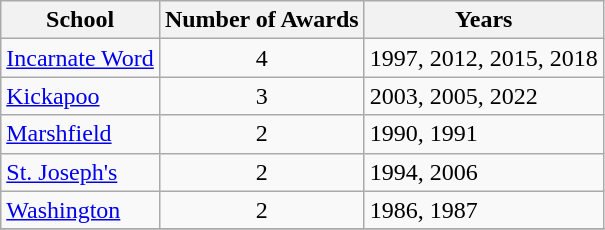<table class="wikitable sortable">
<tr>
<th scope=col>School</th>
<th scope=col>Number of Awards</th>
<th scope=col class=unsortable>Years</th>
</tr>
<tr>
<td scope=row><a href='#'>Incarnate Word</a></td>
<td align=center>4</td>
<td>1997, 2012, 2015, 2018</td>
</tr>
<tr>
<td scope=row><a href='#'>Kickapoo</a></td>
<td align=center>3</td>
<td>2003, 2005, 2022</td>
</tr>
<tr>
<td scope=row><a href='#'>Marshfield</a></td>
<td align=center>2</td>
<td>1990, 1991</td>
</tr>
<tr>
<td scope=row><a href='#'>St. Joseph's</a></td>
<td align=center>2</td>
<td>1994, 2006</td>
</tr>
<tr>
<td scope=row><a href='#'>Washington</a></td>
<td align=center>2</td>
<td>1986, 1987</td>
</tr>
<tr>
</tr>
</table>
